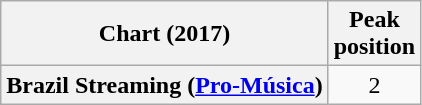<table class="wikitable plainrowheaders" style="text-align:center">
<tr>
<th scope="col">Chart (2017)</th>
<th scope="col">Peak<br> position</th>
</tr>
<tr>
<th scope="row">Brazil Streaming (<a href='#'>Pro-Música</a>)</th>
<td>2</td>
</tr>
</table>
